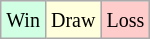<table class="wikitable">
<tr>
<td style="background:#d0ffe3;"><small>Win</small></td>
<td style="background:#ffd;"><small>Draw</small></td>
<td style="background:#ffcccc;"><small>Loss</small></td>
</tr>
</table>
